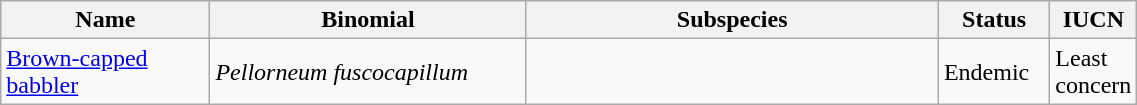<table width=60% class="wikitable">
<tr>
<th width=20%>Name</th>
<th width=30%>Binomial</th>
<th width=40%>Subspecies</th>
<th width=30%>Status</th>
<th width=30%>IUCN</th>
</tr>
<tr>
<td><a href='#'>Brown-capped babbler</a><br></td>
<td><em>Pellorneum fuscocapillum</em></td>
<td></td>
<td>Endemic</td>
<td>Least concern</td>
</tr>
</table>
